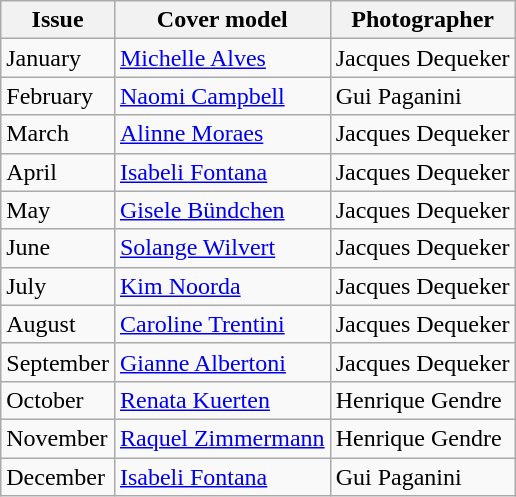<table class="wikitable">
<tr>
<th>Issue</th>
<th>Cover model</th>
<th>Photographer</th>
</tr>
<tr>
<td>January</td>
<td><a href='#'>Michelle Alves</a></td>
<td>Jacques Dequeker</td>
</tr>
<tr>
<td>February</td>
<td><a href='#'>Naomi Campbell</a></td>
<td>Gui Paganini</td>
</tr>
<tr>
<td>March</td>
<td><a href='#'>Alinne Moraes</a></td>
<td>Jacques Dequeker</td>
</tr>
<tr>
<td>April</td>
<td><a href='#'>Isabeli Fontana</a></td>
<td>Jacques Dequeker</td>
</tr>
<tr>
<td>May</td>
<td><a href='#'>Gisele Bündchen</a></td>
<td>Jacques Dequeker</td>
</tr>
<tr>
<td>June</td>
<td><a href='#'>Solange Wilvert</a></td>
<td>Jacques Dequeker</td>
</tr>
<tr>
<td>July</td>
<td><a href='#'>Kim Noorda</a></td>
<td>Jacques Dequeker</td>
</tr>
<tr>
<td>August</td>
<td><a href='#'>Caroline Trentini</a></td>
<td>Jacques Dequeker</td>
</tr>
<tr>
<td>September</td>
<td><a href='#'>Gianne Albertoni</a></td>
<td>Jacques Dequeker</td>
</tr>
<tr>
<td>October</td>
<td><a href='#'>Renata Kuerten</a></td>
<td>Henrique Gendre</td>
</tr>
<tr>
<td>November</td>
<td><a href='#'>Raquel Zimmermann</a></td>
<td>Henrique Gendre</td>
</tr>
<tr>
<td>December</td>
<td><a href='#'>Isabeli Fontana</a></td>
<td>Gui Paganini</td>
</tr>
</table>
